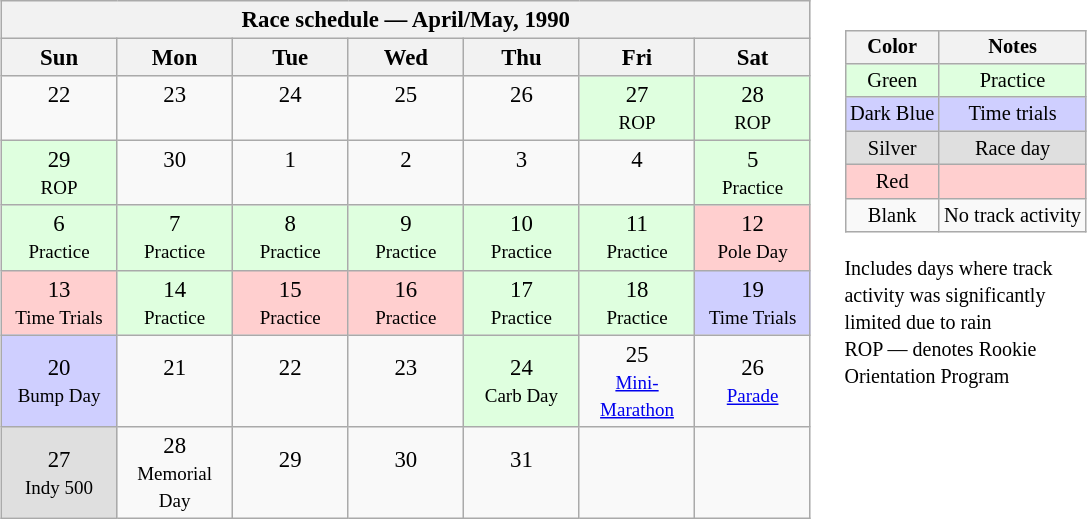<table>
<tr>
<td><br><table class="wikitable" style="text-align:center; font-size:95%">
<tr valign="top">
<th colspan=7>Race schedule — April/May, 1990</th>
</tr>
<tr>
<th scope="col" width="70">Sun</th>
<th scope="col" width="70">Mon</th>
<th scope="col" width="70">Tue</th>
<th scope="col" width="70">Wed</th>
<th scope="col" width="70">Thu</th>
<th scope="col" width="70">Fri</th>
<th scope="col" width="70">Sat</th>
</tr>
<tr>
<td>22<br> </td>
<td>23<br> </td>
<td>24<br> </td>
<td>25<br> </td>
<td>26<br> </td>
<td style="background:#DFFFDF;">27<br><small>ROP</small></td>
<td style="background:#DFFFDF;">28<br><small>ROP</small></td>
</tr>
<tr>
<td style="background:#DFFFDF;">29<br><small>ROP</small></td>
<td>30<br> </td>
<td>1<br> </td>
<td>2<br> </td>
<td>3<br> </td>
<td>4<br> </td>
<td style="background:#DFFFDF;">5<br><small>Practice</small></td>
</tr>
<tr>
<td style="background:#DFFFDF;">6<br><small>Practice</small></td>
<td style="background:#DFFFDF;">7<br><small>Practice</small></td>
<td style="background:#DFFFDF;">8<br><small>Practice</small></td>
<td style="background:#DFFFDF;">9<br><small>Practice</small></td>
<td style="background:#DFFFDF;">10<br><small>Practice</small></td>
<td style="background:#DFFFDF;">11<br><small>Practice</small></td>
<td style="background:#FFCFCF;">12<br><small>Pole Day</small></td>
</tr>
<tr>
<td style="background:#FFCFCF;">13<br><small>Time Trials</small></td>
<td style="background:#DFFFDF;">14<br><small>Practice</small></td>
<td style="background:#FFCFCF;">15<br><small>Practice</small></td>
<td style="background:#FFCFCF;">16<br><small>Practice</small></td>
<td style="background:#DFFFDF;">17<br><small>Practice</small></td>
<td style="background:#DFFFDF;">18<br><small>Practice</small></td>
<td style="background:#CFCFFF;">19<br><small>Time Trials</small></td>
</tr>
<tr>
<td style="background:#CFCFFF;">20<br><small>Bump Day</small></td>
<td>21<br> </td>
<td>22<br> </td>
<td>23<br> </td>
<td style="background:#DFFFDF;">24<br><small>Carb Day</small></td>
<td>25<br><small><a href='#'>Mini-Marathon</a></small></td>
<td>26<br><small><a href='#'>Parade</a></small></td>
</tr>
<tr>
<td style="background:#DFDFDF;">27<br><small>Indy 500</small></td>
<td>28<br><small>Memorial Day</small></td>
<td>29<br> </td>
<td>30<br> </td>
<td>31<br> </td>
<td> </td>
<td> </td>
</tr>
</table>
</td>
<td valign="top"><br><table>
<tr>
<td><br><table style="margin-right:0; font-size:85%; text-align:center;" class="wikitable">
<tr>
<th>Color</th>
<th>Notes</th>
</tr>
<tr style="background:#DFFFDF;">
<td>Green</td>
<td>Practice</td>
</tr>
<tr style="background:#CFCFFF;">
<td>Dark Blue</td>
<td>Time trials</td>
</tr>
<tr style="background:#DFDFDF;">
<td>Silver</td>
<td>Race day</td>
</tr>
<tr style="background:#FFCFCF;">
<td>Red</td>
<td></td>
</tr>
<tr>
<td>Blank</td>
<td>No track activity</td>
</tr>
</table>
 <small>Includes days where track<br>activity was significantly<br>limited due to rain</small><br><small>ROP — denotes Rookie<br>Orientation Program</small></td>
</tr>
</table>
</td>
</tr>
</table>
